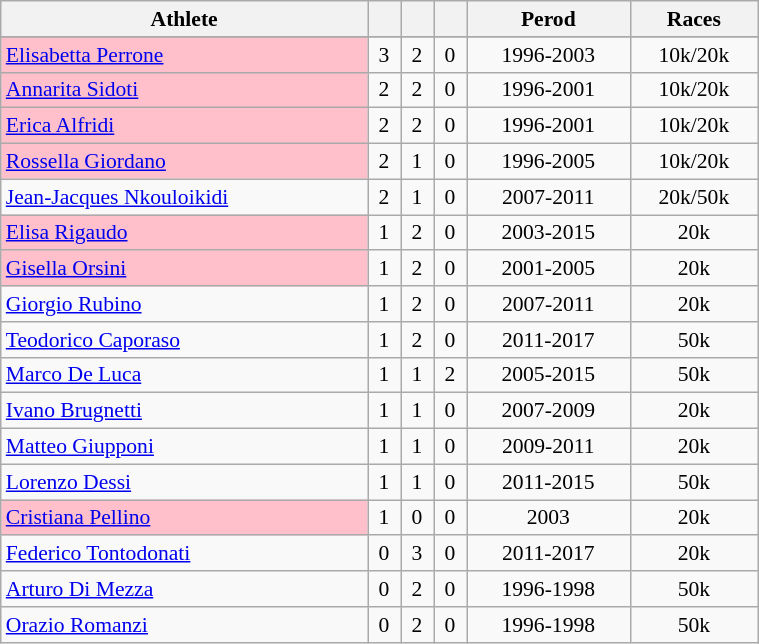<table class="wikitable" width=40% style="font-size:90%; text-align:center;">
<tr>
<th>Athlete</th>
<th></th>
<th></th>
<th></th>
<th>Perod</th>
<th>Races</th>
</tr>
<tr>
</tr>
<tr>
<td align=left bgcolor=pink><a href='#'>Elisabetta Perrone</a></td>
<td>3</td>
<td>2</td>
<td>0</td>
<td>1996-2003</td>
<td>10k/20k</td>
</tr>
<tr>
<td align=left bgcolor=pink><a href='#'>Annarita Sidoti</a></td>
<td>2</td>
<td>2</td>
<td>0</td>
<td>1996-2001</td>
<td>10k/20k</td>
</tr>
<tr>
<td align=left bgcolor=pink><a href='#'>Erica Alfridi</a></td>
<td>2</td>
<td>2</td>
<td>0</td>
<td>1996-2001</td>
<td>10k/20k</td>
</tr>
<tr>
<td align=left bgcolor=pink><a href='#'>Rossella Giordano</a></td>
<td>2</td>
<td>1</td>
<td>0</td>
<td>1996-2005</td>
<td>10k/20k</td>
</tr>
<tr>
<td align=left><a href='#'>Jean-Jacques Nkouloikidi</a></td>
<td>2</td>
<td>1</td>
<td>0</td>
<td>2007-2011</td>
<td>20k/50k</td>
</tr>
<tr>
<td align=left bgcolor=pink><a href='#'>Elisa Rigaudo</a></td>
<td>1</td>
<td>2</td>
<td>0</td>
<td>2003-2015</td>
<td>20k</td>
</tr>
<tr>
<td align=left bgcolor=pink><a href='#'>Gisella Orsini</a></td>
<td>1</td>
<td>2</td>
<td>0</td>
<td>2001-2005</td>
<td>20k</td>
</tr>
<tr>
<td align=left><a href='#'>Giorgio Rubino</a></td>
<td>1</td>
<td>2</td>
<td>0</td>
<td>2007-2011</td>
<td>20k</td>
</tr>
<tr>
<td align=left><a href='#'>Teodorico Caporaso</a></td>
<td>1</td>
<td>2</td>
<td>0</td>
<td>2011-2017</td>
<td>50k</td>
</tr>
<tr>
<td align=left><a href='#'>Marco De Luca</a></td>
<td>1</td>
<td>1</td>
<td>2</td>
<td>2005-2015</td>
<td>50k</td>
</tr>
<tr>
<td align=left><a href='#'>Ivano Brugnetti</a></td>
<td>1</td>
<td>1</td>
<td>0</td>
<td>2007-2009</td>
<td>20k</td>
</tr>
<tr>
<td align=left><a href='#'>Matteo Giupponi</a></td>
<td>1</td>
<td>1</td>
<td>0</td>
<td>2009-2011</td>
<td>20k</td>
</tr>
<tr>
<td align=left><a href='#'>Lorenzo Dessi</a></td>
<td>1</td>
<td>1</td>
<td>0</td>
<td>2011-2015</td>
<td>50k</td>
</tr>
<tr>
<td align=left bgcolor=pink><a href='#'>Cristiana Pellino</a></td>
<td>1</td>
<td>0</td>
<td>0</td>
<td>2003</td>
<td>20k</td>
</tr>
<tr>
<td align=left><a href='#'>Federico Tontodonati</a></td>
<td>0</td>
<td>3</td>
<td>0</td>
<td>2011-2017</td>
<td>20k</td>
</tr>
<tr>
<td align=left><a href='#'>Arturo Di Mezza</a></td>
<td>0</td>
<td>2</td>
<td>0</td>
<td>1996-1998</td>
<td>50k</td>
</tr>
<tr>
<td align=left><a href='#'>Orazio Romanzi</a></td>
<td>0</td>
<td>2</td>
<td>0</td>
<td>1996-1998</td>
<td>50k </td>
</tr>
</table>
